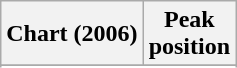<table class="wikitable sortable plainrowheaders" style="text-align:center">
<tr>
<th scope="col">Chart (2006)</th>
<th scope="col">Peak<br>position</th>
</tr>
<tr>
</tr>
<tr>
</tr>
<tr>
</tr>
</table>
